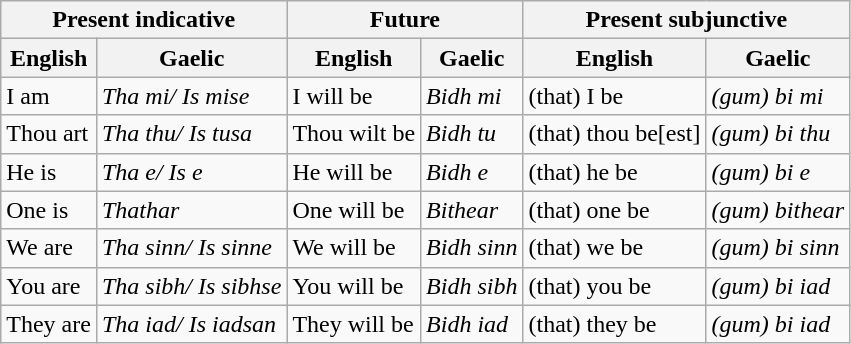<table class="wikitable">
<tr>
<th colspan=2>Present indicative</th>
<th colspan=2>Future</th>
<th colspan=2>Present subjunctive</th>
</tr>
<tr>
<th>English</th>
<th>Gaelic</th>
<th>English</th>
<th>Gaelic</th>
<th>English</th>
<th>Gaelic</th>
</tr>
<tr>
<td>I am</td>
<td><em>Tha mi/ Is mise</em></td>
<td>I will be</td>
<td><em>Bidh mi</em></td>
<td>(that) I be</td>
<td><em>(gum) bi mi</em></td>
</tr>
<tr>
<td>Thou art</td>
<td><em>Tha thu/ Is tusa</em></td>
<td>Thou wilt be</td>
<td><em>Bidh tu</em></td>
<td>(that) thou be[est]</td>
<td><em>(gum) bi thu</em></td>
</tr>
<tr>
<td>He is</td>
<td><em>Tha e/ Is e</em></td>
<td>He will be</td>
<td><em>Bidh e</em></td>
<td>(that) he be</td>
<td><em>(gum) bi e</em></td>
</tr>
<tr>
<td>One is</td>
<td><em>Thathar</em></td>
<td>One will be</td>
<td><em>Bithear</em></td>
<td>(that) one be</td>
<td><em>(gum) bithear</em></td>
</tr>
<tr>
<td>We are</td>
<td><em>Tha sinn/ Is sinne</em></td>
<td>We will be</td>
<td><em>Bidh sinn</em></td>
<td>(that) we be</td>
<td><em>(gum) bi sinn</em></td>
</tr>
<tr>
<td>You are</td>
<td><em>Tha sibh/ Is sibhse</em></td>
<td>You will be</td>
<td><em>Bidh sibh</em></td>
<td>(that) you be</td>
<td><em>(gum) bi iad</em></td>
</tr>
<tr>
<td>They are</td>
<td><em>Tha iad/ Is iadsan</em></td>
<td>They will be</td>
<td><em>Bidh iad</em></td>
<td>(that) they be</td>
<td><em>(gum) bi iad</em></td>
</tr>
</table>
